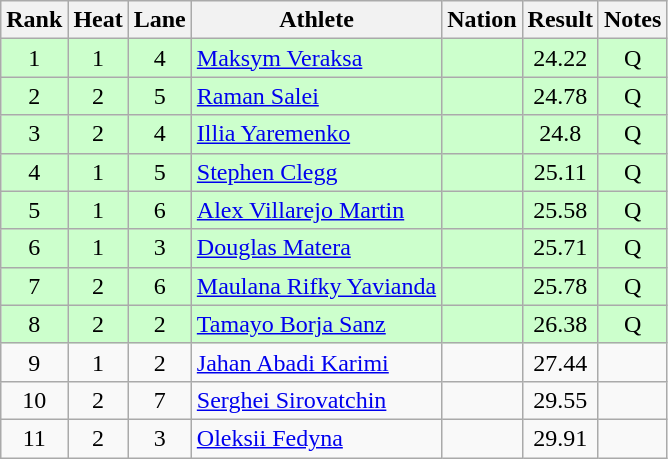<table class="wikitable sortable" style="text-align:center">
<tr>
<th>Rank</th>
<th>Heat</th>
<th>Lane</th>
<th>Athlete</th>
<th>Nation</th>
<th>Result</th>
<th>Notes</th>
</tr>
<tr bgcolor=ccffcc>
<td>1</td>
<td>1</td>
<td>4</td>
<td align=left><a href='#'>Maksym Veraksa</a></td>
<td align=left></td>
<td>24.22</td>
<td>Q</td>
</tr>
<tr bgcolor=ccffcc>
<td>2</td>
<td>2</td>
<td>5</td>
<td align=left><a href='#'>Raman  Salei</a></td>
<td align=left></td>
<td>24.78</td>
<td>Q</td>
</tr>
<tr bgcolor=ccffcc>
<td>3</td>
<td>2</td>
<td>4</td>
<td align=left><a href='#'>Illia  Yaremenko</a></td>
<td align=left></td>
<td>24.8</td>
<td>Q</td>
</tr>
<tr bgcolor=ccffcc>
<td>4</td>
<td>1</td>
<td>5</td>
<td align=left><a href='#'>Stephen  Clegg</a></td>
<td align=left></td>
<td>25.11</td>
<td>Q</td>
</tr>
<tr bgcolor=ccffcc>
<td>5</td>
<td>1</td>
<td>6</td>
<td align=left><a href='#'>Alex Villarejo Martin</a></td>
<td align=left></td>
<td>25.58</td>
<td>Q</td>
</tr>
<tr bgcolor=ccffcc>
<td>6</td>
<td>1</td>
<td>3</td>
<td align=left><a href='#'>Douglas  Matera</a></td>
<td align=left></td>
<td>25.71</td>
<td>Q</td>
</tr>
<tr bgcolor=ccffcc>
<td>7</td>
<td>2</td>
<td>6</td>
<td align=left><a href='#'>Maulana  Rifky Yavianda</a></td>
<td align=left></td>
<td>25.78</td>
<td>Q</td>
</tr>
<tr bgcolor=ccffcc>
<td>8</td>
<td>2</td>
<td>2</td>
<td align=left><a href='#'>Tamayo Borja Sanz</a></td>
<td align=left></td>
<td>26.38</td>
<td>Q</td>
</tr>
<tr>
<td>9</td>
<td>1</td>
<td>2</td>
<td align=left><a href='#'>Jahan  Abadi Karimi</a></td>
<td align=left></td>
<td>27.44</td>
<td></td>
</tr>
<tr>
<td>10</td>
<td>2</td>
<td>7</td>
<td align=left><a href='#'>Serghei  Sirovatchin</a></td>
<td align=left></td>
<td>29.55</td>
<td></td>
</tr>
<tr>
<td>11</td>
<td>2</td>
<td>3</td>
<td align=left><a href='#'>Oleksii  Fedyna</a></td>
<td align=left></td>
<td>29.91</td>
<td></td>
</tr>
</table>
